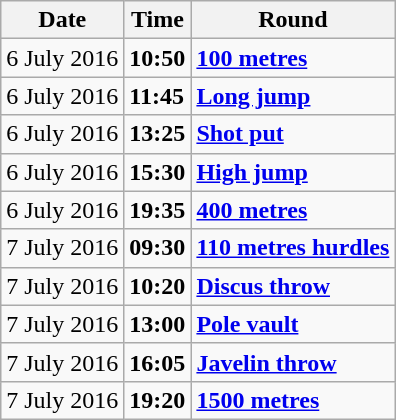<table class="wikitable">
<tr>
<th>Date</th>
<th>Time</th>
<th>Round</th>
</tr>
<tr>
<td>6 July 2016</td>
<td><strong>10:50</strong></td>
<td><strong><a href='#'>100 metres</a></strong></td>
</tr>
<tr>
<td>6 July 2016</td>
<td><strong>11:45</strong></td>
<td><strong><a href='#'>Long jump</a></strong></td>
</tr>
<tr>
<td>6 July 2016</td>
<td><strong>13:25</strong></td>
<td><strong><a href='#'>Shot put</a></strong></td>
</tr>
<tr>
<td>6 July 2016</td>
<td><strong>15:30</strong></td>
<td><strong><a href='#'>High jump</a></strong></td>
</tr>
<tr>
<td>6 July 2016</td>
<td><strong>19:35</strong></td>
<td><strong><a href='#'>400 metres</a></strong></td>
</tr>
<tr>
<td>7 July 2016</td>
<td><strong>09:30</strong></td>
<td><strong><a href='#'>110 metres hurdles</a></strong></td>
</tr>
<tr>
<td>7 July 2016</td>
<td><strong>10:20</strong></td>
<td><strong><a href='#'>Discus throw</a></strong></td>
</tr>
<tr>
<td>7 July 2016</td>
<td><strong>13:00</strong></td>
<td><strong><a href='#'>Pole vault</a></strong></td>
</tr>
<tr>
<td>7 July 2016</td>
<td><strong>16:05</strong></td>
<td><strong><a href='#'>Javelin throw</a></strong></td>
</tr>
<tr>
<td>7 July 2016</td>
<td><strong>19:20</strong></td>
<td><strong><a href='#'>1500 metres</a></strong></td>
</tr>
</table>
